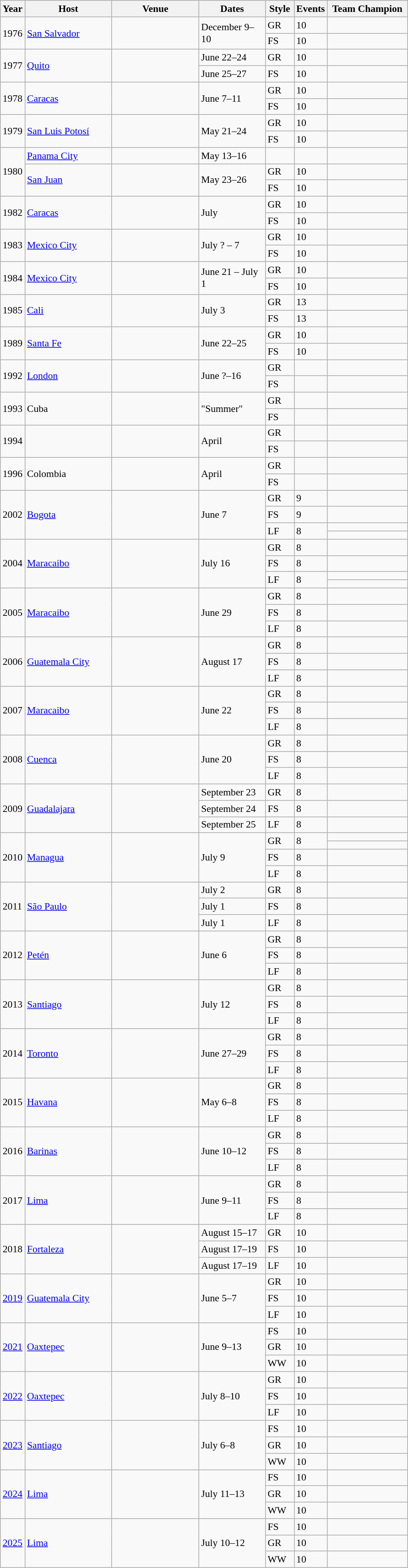<table class="wikitable" style="text-align:left; font-size:90%">
<tr>
<th width=25px>Year</th>
<th width=120px>Host</th>
<th width=120px>Venue</th>
<th width=90px>Dates</th>
<th width=35px>Style</th>
<th width=35px>Events</th>
<th width=110px>Team Champion</th>
</tr>
<tr>
<td rowspan=2>1976</td>
<td rowspan=2> <a href='#'>San Salvador</a></td>
<td rowspan=2></td>
<td rowspan=2>December 9–10</td>
<td>GR</td>
<td>10</td>
<td></td>
</tr>
<tr>
<td>FS</td>
<td>10</td>
<td></td>
</tr>
<tr>
<td rowspan=2>1977</td>
<td rowspan=2> <a href='#'>Quito</a></td>
<td rowspan=2></td>
<td>June 22–24</td>
<td>GR</td>
<td>10</td>
<td></td>
</tr>
<tr>
<td>June 25–27</td>
<td>FS</td>
<td>10</td>
<td></td>
</tr>
<tr>
<td rowspan=2>1978</td>
<td rowspan=2> <a href='#'>Caracas</a></td>
<td rowspan=2></td>
<td rowspan=2>June 7–11</td>
<td>GR</td>
<td>10</td>
<td></td>
</tr>
<tr>
<td>FS</td>
<td>10</td>
<td><br></td>
</tr>
<tr>
<td rowspan=2>1979</td>
<td rowspan=2> <a href='#'>San Luis Potosí</a></td>
<td rowspan=2></td>
<td rowspan=2>May 21–24</td>
<td>GR</td>
<td>10</td>
<td></td>
</tr>
<tr>
<td>FS</td>
<td>10</td>
<td></td>
</tr>
<tr>
<td rowspan=3>1980</td>
<td> <a href='#'>Panama City</a></td>
<td></td>
<td>May 13–16</td>
<td></td>
<td></td>
<td></td>
</tr>
<tr>
<td rowspan=2> <a href='#'>San Juan</a></td>
<td rowspan=2></td>
<td rowspan=2>May 23–26</td>
<td>GR</td>
<td>10</td>
<td></td>
</tr>
<tr>
<td>FS</td>
<td>10</td>
<td></td>
</tr>
<tr>
<td rowspan=2>1982</td>
<td rowspan=2> <a href='#'>Caracas</a></td>
<td rowspan=2></td>
<td rowspan=2>July</td>
<td>GR</td>
<td>10</td>
<td></td>
</tr>
<tr>
<td>FS</td>
<td>10</td>
<td></td>
</tr>
<tr>
<td rowspan=2>1983</td>
<td rowspan=2> <a href='#'>Mexico City</a></td>
<td rowspan=2></td>
<td rowspan=2>July ? – 7</td>
<td>GR</td>
<td>10</td>
<td></td>
</tr>
<tr>
<td>FS</td>
<td>10</td>
<td></td>
</tr>
<tr>
<td rowspan=2>1984</td>
<td rowspan=2> <a href='#'>Mexico City</a></td>
<td rowspan=2></td>
<td rowspan=2>June 21 – July 1</td>
<td>GR</td>
<td>10</td>
<td></td>
</tr>
<tr>
<td>FS</td>
<td>10</td>
<td></td>
</tr>
<tr>
<td rowspan=2>1985</td>
<td rowspan=2> <a href='#'>Cali</a></td>
<td rowspan=2></td>
<td rowspan=2>July 3</td>
<td>GR</td>
<td>13</td>
<td></td>
</tr>
<tr>
<td>FS</td>
<td>13</td>
<td></td>
</tr>
<tr>
<td rowspan=2>1989</td>
<td rowspan=2> <a href='#'>Santa Fe</a></td>
<td rowspan=2></td>
<td rowspan=2>June 22–25</td>
<td>GR</td>
<td>10</td>
<td></td>
</tr>
<tr>
<td>FS</td>
<td>10</td>
<td></td>
</tr>
<tr>
<td rowspan=2>1992</td>
<td rowspan=2> <a href='#'>London</a></td>
<td rowspan=2></td>
<td rowspan=2>June ?–16</td>
<td>GR</td>
<td></td>
<td></td>
</tr>
<tr>
<td>FS</td>
<td></td>
<td></td>
</tr>
<tr>
<td rowspan=2>1993</td>
<td rowspan=2> Cuba</td>
<td rowspan=2></td>
<td rowspan=2>"Summer"</td>
<td>GR</td>
<td></td>
<td></td>
</tr>
<tr>
<td>FS</td>
<td></td>
<td></td>
</tr>
<tr>
<td rowspan=2>1994</td>
<td rowspan=2></td>
<td rowspan=2></td>
<td rowspan=2>April</td>
<td>GR</td>
<td></td>
<td></td>
</tr>
<tr>
<td>FS</td>
<td></td>
<td></td>
</tr>
<tr>
<td rowspan=2>1996</td>
<td rowspan=2> Colombia</td>
<td rowspan=2></td>
<td rowspan=2>April</td>
<td>GR</td>
<td></td>
<td></td>
</tr>
<tr>
<td>FS</td>
<td></td>
<td><br></td>
</tr>
<tr>
<td rowspan=4>2002</td>
<td rowspan=4> <a href='#'>Bogota</a></td>
<td rowspan=4></td>
<td rowspan=4>June 7</td>
<td>GR</td>
<td>9</td>
<td></td>
</tr>
<tr>
<td>FS</td>
<td>9</td>
<td></td>
</tr>
<tr>
<td rowspan=2>LF</td>
<td rowspan=2>8</td>
<td></td>
</tr>
<tr>
<td></td>
</tr>
<tr>
<td rowspan=4>2004</td>
<td rowspan=4> <a href='#'>Maracaibo</a></td>
<td rowspan=4></td>
<td rowspan=4>July 16</td>
<td>GR</td>
<td>8</td>
<td></td>
</tr>
<tr>
<td>FS</td>
<td>8</td>
<td></td>
</tr>
<tr>
<td rowspan=2>LF</td>
<td rowspan=2>8</td>
<td></td>
</tr>
<tr>
<td></td>
</tr>
<tr>
<td rowspan=3>2005</td>
<td rowspan=3> <a href='#'>Maracaibo</a></td>
<td rowspan=3></td>
<td rowspan=3>June 29</td>
<td>GR</td>
<td>8</td>
<td></td>
</tr>
<tr>
<td>FS</td>
<td>8</td>
<td></td>
</tr>
<tr>
<td>LF</td>
<td>8</td>
<td></td>
</tr>
<tr>
<td rowspan=3>2006</td>
<td rowspan=3> <a href='#'>Guatemala City</a></td>
<td rowspan=3></td>
<td rowspan=3>August 17</td>
<td>GR</td>
<td>8</td>
<td></td>
</tr>
<tr>
<td>FS</td>
<td>8</td>
<td></td>
</tr>
<tr>
<td>LF</td>
<td>8</td>
<td></td>
</tr>
<tr>
<td rowspan=3>2007</td>
<td rowspan=3> <a href='#'>Maracaibo</a></td>
<td rowspan=3></td>
<td rowspan=3>June 22</td>
<td>GR</td>
<td>8</td>
<td></td>
</tr>
<tr>
<td>FS</td>
<td>8</td>
<td></td>
</tr>
<tr>
<td>LF</td>
<td>8</td>
<td></td>
</tr>
<tr>
<td rowspan=3>2008</td>
<td rowspan=3> <a href='#'>Cuenca</a></td>
<td rowspan=3></td>
<td rowspan=3>June 20</td>
<td>GR</td>
<td>8</td>
<td></td>
</tr>
<tr>
<td>FS</td>
<td>8</td>
<td></td>
</tr>
<tr>
<td>LF</td>
<td>8</td>
<td></td>
</tr>
<tr>
<td rowspan=3>2009</td>
<td rowspan=3> <a href='#'>Guadalajara</a></td>
<td rowspan=3></td>
<td>September 23</td>
<td>GR</td>
<td>8</td>
<td></td>
</tr>
<tr>
<td>September 24</td>
<td>FS</td>
<td>8</td>
<td></td>
</tr>
<tr>
<td>September 25</td>
<td>LF</td>
<td>8</td>
<td></td>
</tr>
<tr>
<td rowspan=4>2010</td>
<td rowspan=4> <a href='#'>Managua</a></td>
<td rowspan=4></td>
<td rowspan=4>July 9</td>
<td rowspan=2>GR</td>
<td rowspan=2>8</td>
<td></td>
</tr>
<tr>
<td></td>
</tr>
<tr>
<td>FS</td>
<td>8</td>
<td></td>
</tr>
<tr>
<td>LF</td>
<td>8</td>
<td></td>
</tr>
<tr>
<td rowspan=3>2011</td>
<td rowspan=3> <a href='#'>São Paulo</a></td>
<td rowspan=3></td>
<td>July 2</td>
<td>GR</td>
<td>8</td>
<td></td>
</tr>
<tr>
<td>July 1</td>
<td>FS</td>
<td>8</td>
<td></td>
</tr>
<tr>
<td>July 1</td>
<td>LF</td>
<td>8</td>
<td></td>
</tr>
<tr>
<td rowspan=3>2012</td>
<td rowspan=3> <a href='#'>Petén</a></td>
<td rowspan=3></td>
<td rowspan=3>June 6</td>
<td>GR</td>
<td>8</td>
<td></td>
</tr>
<tr>
<td>FS</td>
<td>8</td>
<td></td>
</tr>
<tr>
<td>LF</td>
<td>8</td>
<td></td>
</tr>
<tr>
<td rowspan=3>2013</td>
<td rowspan=3> <a href='#'>Santiago</a></td>
<td rowspan=3></td>
<td rowspan=3>July 12</td>
<td>GR</td>
<td>8</td>
<td></td>
</tr>
<tr>
<td>FS</td>
<td>8</td>
<td></td>
</tr>
<tr>
<td>LF</td>
<td>8</td>
<td></td>
</tr>
<tr>
<td rowspan=3>2014</td>
<td rowspan=3> <a href='#'>Toronto</a></td>
<td rowspan=3></td>
<td rowspan=3>June 27–29</td>
<td>GR</td>
<td>8</td>
<td></td>
</tr>
<tr>
<td>FS</td>
<td>8</td>
<td></td>
</tr>
<tr>
<td>LF</td>
<td>8</td>
<td></td>
</tr>
<tr>
<td rowspan=3>2015</td>
<td rowspan=3> <a href='#'>Havana</a></td>
<td rowspan=3></td>
<td rowspan=3>May 6–8</td>
<td>GR</td>
<td>8</td>
<td></td>
</tr>
<tr>
<td>FS</td>
<td>8</td>
<td></td>
</tr>
<tr>
<td>LF</td>
<td>8</td>
<td></td>
</tr>
<tr>
<td rowspan=3>2016</td>
<td rowspan=3> <a href='#'>Barinas</a></td>
<td rowspan=3></td>
<td rowspan=3>June 10–12</td>
<td>GR</td>
<td>8</td>
<td></td>
</tr>
<tr>
<td>FS</td>
<td>8</td>
<td></td>
</tr>
<tr>
<td>LF</td>
<td>8</td>
<td></td>
</tr>
<tr>
<td rowspan=3>2017</td>
<td rowspan=3> <a href='#'>Lima</a></td>
<td rowspan=3></td>
<td rowspan=3>June 9–11</td>
<td>GR</td>
<td>8</td>
<td></td>
</tr>
<tr>
<td>FS</td>
<td>8</td>
<td></td>
</tr>
<tr>
<td>LF</td>
<td>8</td>
<td></td>
</tr>
<tr>
<td rowspan=3>2018</td>
<td rowspan=3> <a href='#'>Fortaleza</a></td>
<td rowspan=3></td>
<td>August 15–17</td>
<td>GR</td>
<td>10</td>
<td></td>
</tr>
<tr>
<td>August 17–19</td>
<td>FS</td>
<td>10</td>
<td></td>
</tr>
<tr>
<td>August 17–19</td>
<td>LF</td>
<td>10</td>
<td></td>
</tr>
<tr>
<td rowspan=3><a href='#'>2019</a></td>
<td rowspan=3> <a href='#'>Guatemala City</a></td>
<td rowspan=3></td>
<td rowspan=3>June 5–7</td>
<td>GR</td>
<td>10</td>
<td></td>
</tr>
<tr>
<td>FS</td>
<td>10</td>
<td></td>
</tr>
<tr>
<td>LF</td>
<td>10</td>
<td></td>
</tr>
<tr>
<td rowspan=3><a href='#'>2021</a></td>
<td rowspan=3> <a href='#'>Oaxtepec</a></td>
<td rowspan=3></td>
<td rowspan=3>June 9–13</td>
<td>FS</td>
<td>10</td>
<td></td>
</tr>
<tr>
<td>GR</td>
<td>10</td>
<td></td>
</tr>
<tr>
<td>WW</td>
<td>10</td>
<td></td>
</tr>
<tr>
<td rowspan=3><a href='#'>2022</a></td>
<td rowspan=3> <a href='#'>Oaxtepec</a></td>
<td rowspan=3></td>
<td rowspan=3>July 8–10</td>
<td>GR</td>
<td>10</td>
<td></td>
</tr>
<tr>
<td>FS</td>
<td>10</td>
<td></td>
</tr>
<tr>
<td>LF</td>
<td>10</td>
<td></td>
</tr>
<tr>
<td rowspan=3><a href='#'>2023</a></td>
<td rowspan=3> <a href='#'>Santiago</a></td>
<td rowspan=3></td>
<td rowspan=3>July 6–8</td>
<td>FS</td>
<td>10</td>
<td></td>
</tr>
<tr>
<td>GR</td>
<td>10</td>
<td></td>
</tr>
<tr>
<td>WW</td>
<td>10</td>
<td></td>
</tr>
<tr>
<td rowspan=3><a href='#'>2024</a></td>
<td rowspan=3> <a href='#'>Lima</a></td>
<td rowspan=3></td>
<td rowspan=3>July 11–13</td>
<td>FS</td>
<td>10</td>
<td></td>
</tr>
<tr>
<td>GR</td>
<td>10</td>
<td></td>
</tr>
<tr>
<td>WW</td>
<td>10</td>
<td></td>
</tr>
<tr>
<td rowspan=3><a href='#'>2025</a></td>
<td rowspan=3> <a href='#'>Lima</a></td>
<td rowspan=3></td>
<td rowspan=3>July 10–12</td>
<td>FS</td>
<td>10</td>
<td></td>
</tr>
<tr>
<td>GR</td>
<td>10</td>
<td></td>
</tr>
<tr>
<td>WW</td>
<td>10</td>
<td></td>
</tr>
</table>
